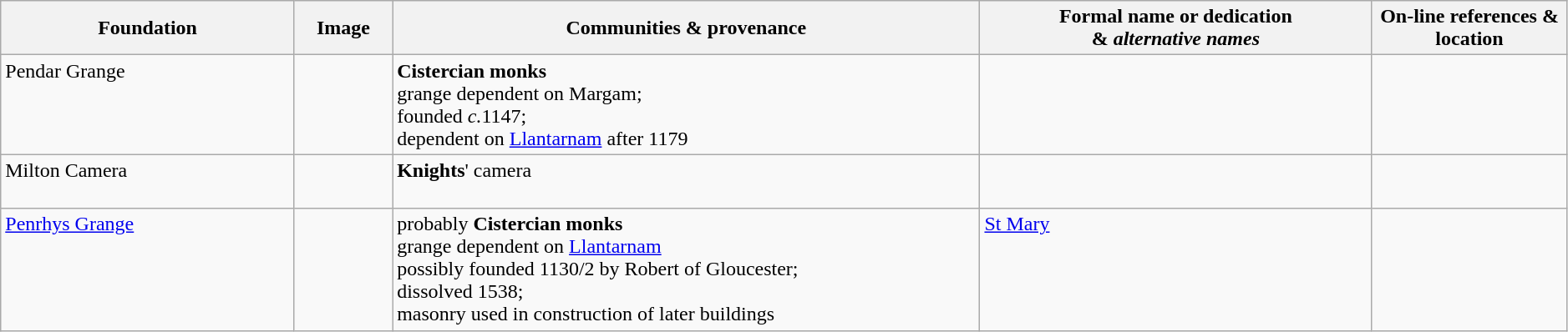<table style="width:99%;" class="wikitable">
<tr>
<th style="width:15%;">Foundation</th>
<th style="width:5%;">Image</th>
<th style="width:30%;">Communities & provenance</th>
<th style="width:20%;">Formal name or dedication <br>& <em>alternative names</em></th>
<th style="width:10%;">On-line references & location</th>
</tr>
<tr valign=top>
<td>Pendar Grange</td>
<td></td>
<td><strong>Cistercian monks</strong><br>grange dependent on Margam;<br>founded <em>c.</em>1147;<br>dependent on <a href='#'>Llantarnam</a> after 1179</td>
<td></td>
<td></td>
</tr>
<tr valign=top>
<td>Milton Camera</td>
<td></td>
<td><strong>Knights</strong>' camera</td>
<td></td>
<td><br><br></td>
</tr>
<tr valign=top>
<td><a href='#'>Penrhys Grange</a></td>
<td></td>
<td>probably <strong>Cistercian monks</strong><br>grange dependent on <a href='#'>Llantarnam</a><br>possibly founded 1130/2 by Robert of Gloucester;<br>dissolved 1538;<br>masonry used in construction of later buildings</td>
<td><a href='#'>St Mary</a></td>
<td><br><br></td>
</tr>
</table>
